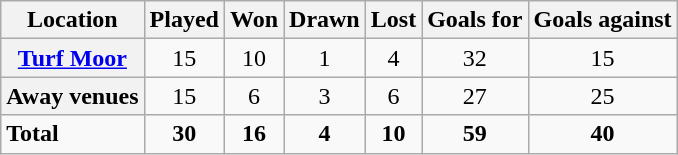<table class="wikitable plainrowheaders sortable">
<tr>
<th scope=col>Location</th>
<th scope=col>Played</th>
<th scope=col>Won</th>
<th scope=col>Drawn</th>
<th scope=col>Lost</th>
<th scope=col>Goals for</th>
<th scope=col>Goals against</th>
</tr>
<tr>
<th scope=row><a href='#'>Turf Moor</a></th>
<td align=center>15</td>
<td align=center>10</td>
<td align=center>1</td>
<td align=center>4</td>
<td align=center>32</td>
<td align=center>15</td>
</tr>
<tr>
<th scope=row>Away venues</th>
<td align=center>15</td>
<td align=center>6</td>
<td align=center>3</td>
<td align=center>6</td>
<td align=center>27</td>
<td align=center>25</td>
</tr>
<tr class="sortbottom">
<td><strong>Total</strong></td>
<td align=center><strong>30</strong></td>
<td align=center><strong>16</strong></td>
<td align=center><strong>4</strong></td>
<td align=center><strong>10</strong></td>
<td align=center><strong>59</strong></td>
<td align=center><strong>40</strong></td>
</tr>
</table>
